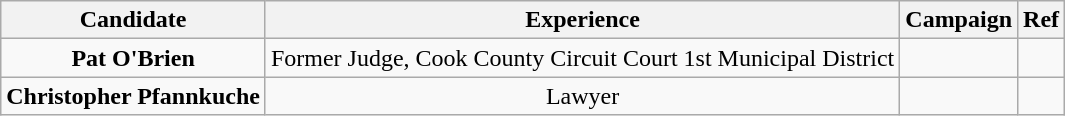<table class="wikitable" style="text-align:center">
<tr>
<th>Candidate</th>
<th>Experience</th>
<th>Campaign</th>
<th>Ref</th>
</tr>
<tr>
<td><strong>Pat O'Brien</strong></td>
<td>Former Judge, Cook County Circuit Court 1st Municipal District</td>
<td></td>
<td></td>
</tr>
<tr>
<td><strong>Christopher Pfannkuche</strong></td>
<td>Lawyer</td>
<td></td>
<td></td>
</tr>
</table>
